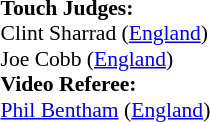<table width=100% style="font-size: 90%">
<tr>
<td><br><strong>Touch Judges:</strong>
<br>Clint Sharrad (<a href='#'>England</a>)
<br>Joe Cobb (<a href='#'>England</a>)
<br><strong>Video Referee:</strong>
<br><a href='#'>Phil Bentham</a> (<a href='#'>England</a>)</td>
</tr>
</table>
